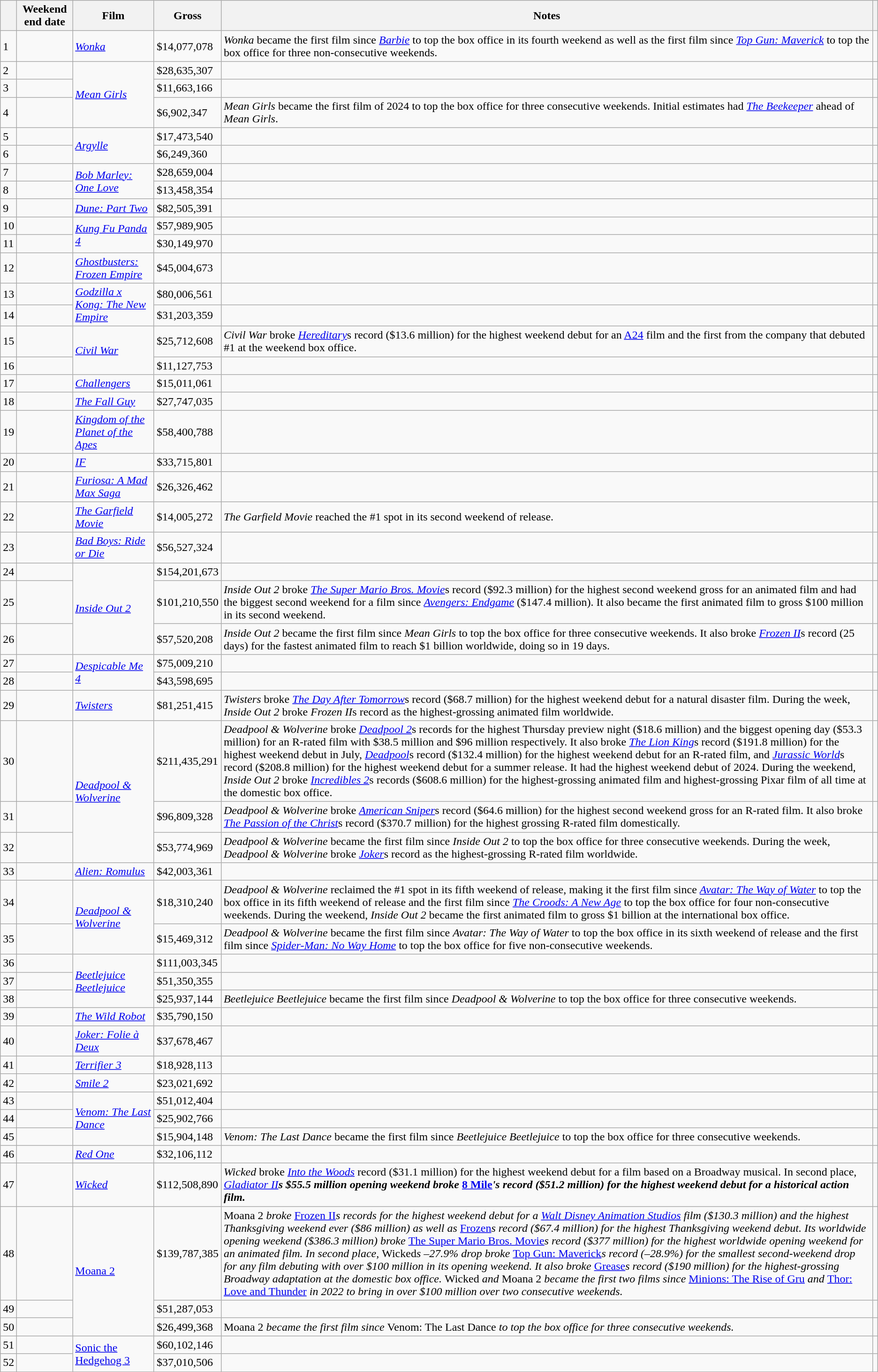<table class="wikitable sortable">
<tr>
<th></th>
<th>Weekend end date</th>
<th>Film</th>
<th>Gross</th>
<th>Notes</th>
<th class="unsortable"></th>
</tr>
<tr>
<td>1</td>
<td></td>
<td><em><a href='#'>Wonka</a></em></td>
<td>$14,077,078</td>
<td><em>Wonka</em> became the first film since <em><a href='#'>Barbie</a></em> to top the box office in its fourth weekend as well as the first film since <em><a href='#'>Top Gun: Maverick</a></em> to top the box office for three non-consecutive weekends.</td>
<td></td>
</tr>
<tr>
<td>2</td>
<td></td>
<td rowspan="3"><em><a href='#'>Mean Girls</a></em></td>
<td>$28,635,307</td>
<td></td>
<td></td>
</tr>
<tr>
<td>3</td>
<td></td>
<td>$11,663,166</td>
<td></td>
<td></td>
</tr>
<tr>
<td>4</td>
<td></td>
<td>$6,902,347</td>
<td><em>Mean Girls</em> became the first film of 2024 to top the box office for three consecutive weekends. Initial estimates had <em><a href='#'>The Beekeeper</a></em> ahead of <em>Mean Girls</em>.</td>
<td></td>
</tr>
<tr>
<td>5</td>
<td></td>
<td rowspan="2"><em><a href='#'>Argylle</a></em></td>
<td>$17,473,540</td>
<td></td>
<td></td>
</tr>
<tr>
<td>6</td>
<td></td>
<td>$6,249,360</td>
<td></td>
<td></td>
</tr>
<tr>
<td>7</td>
<td></td>
<td rowspan="2"><em><a href='#'>Bob Marley: One Love</a></em></td>
<td>$28,659,004</td>
<td></td>
<td></td>
</tr>
<tr>
<td>8</td>
<td></td>
<td>$13,458,354</td>
<td></td>
<td></td>
</tr>
<tr>
<td>9</td>
<td></td>
<td><em><a href='#'>Dune: Part Two</a></em></td>
<td>$82,505,391</td>
<td></td>
<td></td>
</tr>
<tr>
<td>10</td>
<td></td>
<td rowspan="2"><em><a href='#'>Kung Fu Panda 4</a></em></td>
<td>$57,989,905</td>
<td></td>
<td></td>
</tr>
<tr>
<td>11</td>
<td></td>
<td>$30,149,970</td>
<td></td>
<td></td>
</tr>
<tr>
<td>12</td>
<td></td>
<td><em><a href='#'>Ghostbusters: Frozen Empire</a></em></td>
<td>$45,004,673</td>
<td></td>
<td></td>
</tr>
<tr>
<td>13</td>
<td></td>
<td rowspan="2"><em><a href='#'>Godzilla x Kong: The New Empire</a></em></td>
<td>$80,006,561</td>
<td></td>
<td></td>
</tr>
<tr>
<td>14</td>
<td></td>
<td>$31,203,359</td>
<td></td>
<td></td>
</tr>
<tr>
<td>15</td>
<td></td>
<td rowspan="2"><em><a href='#'>Civil War</a></em></td>
<td>$25,712,608</td>
<td><em>Civil War</em> broke <a href='#'><em>Hereditary</em></a>s record ($13.6 million) for the highest weekend debut for an <a href='#'>A24</a> film and the first from the company that debuted #1 at the weekend box office.</td>
<td></td>
</tr>
<tr>
<td>16</td>
<td></td>
<td>$11,127,753</td>
<td></td>
<td></td>
</tr>
<tr>
<td>17</td>
<td></td>
<td><em><a href='#'>Challengers</a></em></td>
<td>$15,011,061</td>
<td></td>
<td></td>
</tr>
<tr>
<td>18</td>
<td></td>
<td><em><a href='#'>The Fall Guy</a></em></td>
<td>$27,747,035</td>
<td></td>
<td></td>
</tr>
<tr>
<td>19</td>
<td></td>
<td><em><a href='#'>Kingdom of the Planet of the Apes</a></em></td>
<td>$58,400,788</td>
<td></td>
<td></td>
</tr>
<tr>
<td>20</td>
<td></td>
<td><em><a href='#'>IF</a></em></td>
<td>$33,715,801</td>
<td></td>
<td></td>
</tr>
<tr>
<td>21</td>
<td></td>
<td><em><a href='#'>Furiosa: A Mad Max Saga</a></em></td>
<td>$26,326,462</td>
<td></td>
<td></td>
</tr>
<tr>
<td>22</td>
<td></td>
<td><em><a href='#'>The Garfield Movie</a></em></td>
<td>$14,005,272</td>
<td><em>The Garfield Movie</em> reached the #1 spot in its second weekend of release.</td>
<td></td>
</tr>
<tr>
<td>23</td>
<td></td>
<td><em><a href='#'>Bad Boys: Ride or Die</a></em></td>
<td>$56,527,324</td>
<td></td>
<td></td>
</tr>
<tr>
<td>24</td>
<td></td>
<td rowspan="3"><em><a href='#'>Inside Out 2</a></em></td>
<td>$154,201,673</td>
<td></td>
<td></td>
</tr>
<tr>
<td>25</td>
<td></td>
<td>$101,210,550</td>
<td><em>Inside Out 2</em> broke <em><a href='#'>The Super Mario Bros. Movie</a></em>s record ($92.3 million) for the highest second weekend gross for an animated film and had the biggest second weekend for a film since <em><a href='#'>Avengers: Endgame</a></em> ($147.4 million). It also became the first animated film to gross $100 million in its second weekend.</td>
<td></td>
</tr>
<tr>
<td>26</td>
<td></td>
<td>$57,520,208</td>
<td><em>Inside Out 2</em> became the first film since <em>Mean Girls</em> to top the box office for three consecutive weekends. It also broke <em><a href='#'>Frozen II</a></em>s record (25 days) for the fastest animated film to reach $1 billion worldwide, doing so in 19 days.</td>
<td></td>
</tr>
<tr>
<td>27</td>
<td></td>
<td rowspan="2"><em><a href='#'>Despicable Me 4</a></em></td>
<td>$75,009,210</td>
<td></td>
<td></td>
</tr>
<tr>
<td>28</td>
<td></td>
<td>$43,598,695</td>
<td></td>
<td></td>
</tr>
<tr>
<td>29</td>
<td></td>
<td><em><a href='#'>Twisters</a></em></td>
<td>$81,251,415</td>
<td><em>Twisters</em> broke <em><a href='#'>The Day After Tomorrow</a></em>s record ($68.7 million) for the highest weekend debut for a natural disaster film. During the week, <em>Inside Out 2</em> broke <em>Frozen II</em>s record as the highest-grossing animated film worldwide.</td>
<td></td>
</tr>
<tr>
<td>30</td>
<td></td>
<td rowspan="3"><em><a href='#'>Deadpool & Wolverine</a></em></td>
<td>$211,435,291</td>
<td><em>Deadpool & Wolverine</em> broke <em><a href='#'>Deadpool 2</a></em>s records for the highest Thursday preview night ($18.6 million) and the biggest opening day ($53.3 million) for an R-rated film with $38.5 million and $96 million respectively.  It also broke <em><a href='#'>The Lion King</a></em>s record ($191.8 million) for the highest weekend debut in July, <em><a href='#'>Deadpool</a></em>s record ($132.4 million) for the highest weekend debut for an R-rated film, and <em><a href='#'>Jurassic World</a></em>s record ($208.8 million) for the highest weekend debut for a summer release. It had the highest weekend debut of 2024. During the weekend, <em>Inside Out 2</em> broke <em><a href='#'>Incredibles 2</a></em>s records ($608.6 million) for the highest-grossing animated film and highest-grossing Pixar film of all time at the domestic box office.</td>
<td></td>
</tr>
<tr>
<td>31</td>
<td></td>
<td>$96,809,328</td>
<td><em>Deadpool & Wolverine</em> broke <em><a href='#'>American Sniper</a></em>s record ($64.6 million) for the highest second weekend gross for an R-rated film. It also broke <em><a href='#'>The Passion of the Christ</a></em>s record ($370.7 million) for the highest grossing R-rated film domestically.</td>
<td></td>
</tr>
<tr>
<td>32</td>
<td></td>
<td>$53,774,969</td>
<td><em>Deadpool & Wolverine</em> became the first film since <em>Inside Out 2</em> to top the box office for three consecutive weekends. During the week, <em>Deadpool & Wolverine</em> broke <em><a href='#'>Joker</a></em>s record as the highest-grossing R-rated film worldwide.</td>
<td></td>
</tr>
<tr>
<td>33</td>
<td></td>
<td><em><a href='#'>Alien: Romulus</a></em></td>
<td>$42,003,361</td>
<td></td>
<td></td>
</tr>
<tr>
<td>34</td>
<td></td>
<td rowspan="2"><em><a href='#'>Deadpool & Wolverine</a></em></td>
<td>$18,310,240</td>
<td><em>Deadpool & Wolverine</em> reclaimed the #1 spot in its fifth weekend of release, making it the first film since <em><a href='#'>Avatar: The Way of Water</a></em> to top the box office in its fifth weekend of release and the first film since <em><a href='#'>The Croods: A New Age</a></em> to top the box office for four non-consecutive weekends. During the weekend, <em>Inside Out 2</em> became the first animated film to gross $1 billion at the international box office.</td>
<td></td>
</tr>
<tr>
<td>35</td>
<td></td>
<td>$15,469,312</td>
<td><em>Deadpool & Wolverine</em> became the first film since <em>Avatar: The Way of Water</em> to top the box office in its sixth weekend of release and the first film since <em><a href='#'>Spider-Man: No Way Home</a></em> to top the box office for five non-consecutive weekends.</td>
<td></td>
</tr>
<tr>
<td>36</td>
<td></td>
<td rowspan="3"><em><a href='#'>Beetlejuice Beetlejuice</a></em></td>
<td>$111,003,345</td>
<td></td>
<td></td>
</tr>
<tr>
<td>37</td>
<td></td>
<td>$51,350,355</td>
<td></td>
<td></td>
</tr>
<tr>
<td>38</td>
<td></td>
<td>$25,937,144</td>
<td><em>Beetlejuice Beetlejuice</em> became the first film since <em>Deadpool & Wolverine</em> to top the box office for three consecutive weekends.</td>
<td></td>
</tr>
<tr>
<td>39</td>
<td></td>
<td><em><a href='#'>The Wild Robot</a></em></td>
<td>$35,790,150</td>
<td></td>
<td></td>
</tr>
<tr>
<td>40</td>
<td></td>
<td><em><a href='#'>Joker: Folie à Deux</a></em></td>
<td>$37,678,467</td>
<td></td>
<td></td>
</tr>
<tr>
<td>41</td>
<td></td>
<td><em><a href='#'>Terrifier 3</a></em></td>
<td>$18,928,113</td>
<td></td>
<td></td>
</tr>
<tr>
<td>42</td>
<td></td>
<td><em><a href='#'>Smile 2</a></em></td>
<td>$23,021,692</td>
<td></td>
<td></td>
</tr>
<tr>
<td>43</td>
<td></td>
<td rowspan="3"><em><a href='#'>Venom: The Last Dance</a></em></td>
<td>$51,012,404</td>
<td></td>
<td></td>
</tr>
<tr>
<td>44</td>
<td></td>
<td>$25,902,766</td>
<td></td>
<td></td>
</tr>
<tr>
<td>45</td>
<td></td>
<td>$15,904,148</td>
<td><em>Venom: The Last Dance</em> became the first film since <em>Beetlejuice Beetlejuice</em> to top the box office for three consecutive weekends.</td>
<td></td>
</tr>
<tr>
<td>46</td>
<td></td>
<td><em><a href='#'>Red One</a></em></td>
<td>$32,106,112</td>
<td></td>
<td></td>
</tr>
<tr>
<td>47</td>
<td></td>
<td><em><a href='#'>Wicked</a></em></td>
<td>$112,508,890</td>
<td><em>Wicked</em> broke <em><a href='#'>Into the Woods</a></em> record ($31.1 million) for the highest weekend debut for a film based on a Broadway musical. In second place, <em><a href='#'>Gladiator II</a><strong>s $55.5 million opening weekend broke </em><a href='#'>8 Mile</a><em>'s record ($51.2 million) for the highest weekend debut for a historical action film.</td>
<td></td>
</tr>
<tr>
<td>48</td>
<td></td>
<td rowspan="3"></em><a href='#'>Moana 2</a><em></td>
<td>$139,787,385</td>
<td></em>Moana 2<em> broke </em><a href='#'>Frozen II</a><em>s records for the highest weekend debut for a <a href='#'>Walt Disney Animation Studios</a> film ($130.3 million) and the highest Thanksgiving weekend ever ($86 million) as well as </em><a href='#'>Frozen</a><em>s record ($67.4 million) for the highest Thanksgiving weekend debut. Its worldwide opening weekend ($386.3 million) broke </em><a href='#'>The Super Mario Bros. Movie</a><em>s record ($377 million) for the highest worldwide opening weekend for an animated film. In second place, </em>Wicked<em>s –27.9% drop broke </em><a href='#'>Top Gun: Maverick</a><em>s record (–28.9%) for the smallest second-weekend drop for any film debuting with over $100 million in its opening weekend. It also broke </em><a href='#'>Grease</a><em>s record ($190 million) for the highest-grossing Broadway adaptation at the domestic box office. </em>Wicked<em> and </em>Moana 2<em> became the first two films since </em><a href='#'>Minions: The Rise of Gru</a><em> and </em><a href='#'>Thor: Love and Thunder</a><em> in 2022 to bring in over $100 million over two consecutive weekends.</td>
<td></td>
</tr>
<tr>
<td>49</td>
<td></td>
<td>$51,287,053</td>
<td></td>
<td></td>
</tr>
<tr>
<td>50</td>
<td></td>
<td>$26,499,368</td>
<td></em>Moana 2<em> became the first film since </em>Venom: The Last Dance<em> to top the box office for three consecutive weekends.</td>
<td></td>
</tr>
<tr>
<td>51</td>
<td></td>
<td rowspan="2"></em><a href='#'>Sonic the Hedgehog 3</a><em></td>
<td>$60,102,146</td>
<td></td>
<td></td>
</tr>
<tr>
<td>52</td>
<td></td>
<td>$37,010,506</td>
<td></td>
<td></td>
</tr>
</table>
